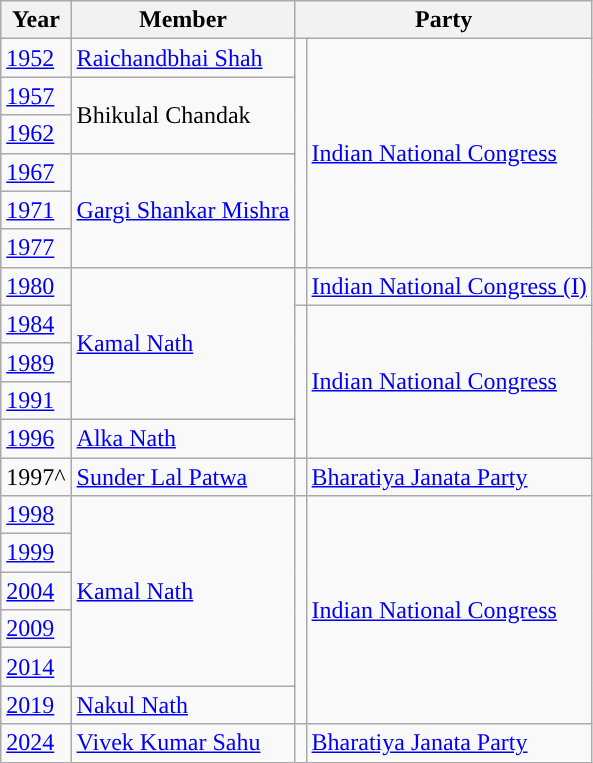<table class="wikitable sortable">
<tr>
<th>Year</th>
<th>Member</th>
<th colspan="2">Party</th>
</tr>
<tr>
<td><a href='#'>1952</a></td>
<td><a href='#'>Raichandbhai Shah</a></td>
<td rowspan="6" style="background-color: "></td>
<td rowspan="6"><a href='#'>Indian National Congress</a></td>
</tr>
<tr>
<td><a href='#'>1957</a></td>
<td rowspan="2">Bhikulal Chandak</td>
</tr>
<tr>
<td><a href='#'>1962</a></td>
</tr>
<tr>
<td><a href='#'>1967</a></td>
<td rowspan="3"><a href='#'>Gargi Shankar Mishra</a></td>
</tr>
<tr>
<td><a href='#'>1971</a></td>
</tr>
<tr>
<td><a href='#'>1977</a></td>
</tr>
<tr>
<td><a href='#'>1980</a></td>
<td rowspan="4"><a href='#'>Kamal Nath</a></td>
<td style="background-color: "></td>
<td><a href='#'>Indian National Congress (I)</a></td>
</tr>
<tr>
<td><a href='#'>1984</a></td>
<td rowspan="4" style="background-color: "></td>
<td rowspan="4"><a href='#'>Indian National Congress</a></td>
</tr>
<tr>
<td><a href='#'>1989</a></td>
</tr>
<tr>
<td><a href='#'>1991</a></td>
</tr>
<tr>
<td><a href='#'>1996</a></td>
<td><a href='#'>Alka Nath</a></td>
</tr>
<tr>
<td>1997^</td>
<td><a href='#'>Sunder Lal Patwa</a></td>
<td style="background-color: "></td>
<td><a href='#'>Bharatiya Janata Party</a></td>
</tr>
<tr>
<td><a href='#'>1998</a></td>
<td rowspan="5"><a href='#'>Kamal Nath</a></td>
<td rowspan="6" style="background-color: "></td>
<td rowspan="6"><a href='#'>Indian National Congress</a></td>
</tr>
<tr>
<td><a href='#'>1999</a></td>
</tr>
<tr>
<td><a href='#'>2004</a></td>
</tr>
<tr>
<td><a href='#'>2009</a></td>
</tr>
<tr>
<td><a href='#'>2014</a></td>
</tr>
<tr>
<td><a href='#'>2019</a></td>
<td><a href='#'>Nakul Nath</a></td>
</tr>
<tr>
<td><a href='#'>2024</a></td>
<td><a href='#'>Vivek Kumar Sahu</a></td>
<td style="background-color: "></td>
<td><a href='#'>Bharatiya Janata Party</a></td>
</tr>
</table>
